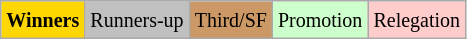<table class="wikitable">
<tr>
<td bgcolor=gold><small><strong>Winners</strong></small></td>
<td style="background:silver;"><small>Runners-up</small></td>
<td style="background:#c96;"><small>Third/SF</small></td>
<td style="background:#cfc;"><small>Promotion</small></td>
<td style="background:#fcc;"><small>Relegation</small></td>
</tr>
</table>
